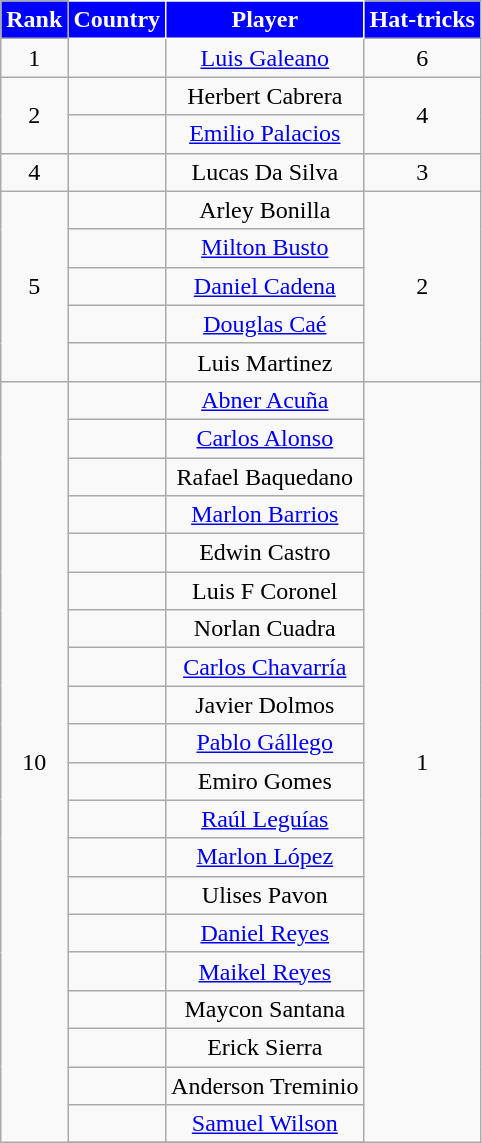<table class="wikitable" style="text-align:center;">
<tr>
<th style="background:blue; color:white; border;1px solid white;">Rank</th>
<th style="background:blue; color:white; border:1px solid white;">Country</th>
<th style="background:blue; color:white; border:1px solid white;">Player</th>
<th style="background:blue; color:white; border;1px solid white;">Hat-tricks</th>
</tr>
<tr>
<td>1</td>
<td></td>
<td><a href='#'>Luis Galeano</a></td>
<td>6</td>
</tr>
<tr>
<td rowspan=2>2</td>
<td></td>
<td>Herbert Cabrera</td>
<td rowspan=2>4</td>
</tr>
<tr>
<td></td>
<td><a href='#'>Emilio Palacios</a></td>
</tr>
<tr>
<td>4</td>
<td></td>
<td>Lucas Da Silva</td>
<td>3</td>
</tr>
<tr>
<td rowspan=5>5</td>
<td></td>
<td>Arley Bonilla</td>
<td rowspan=5>2</td>
</tr>
<tr>
<td></td>
<td><a href='#'>Milton Busto</a></td>
</tr>
<tr>
<td></td>
<td><a href='#'>Daniel Cadena</a></td>
</tr>
<tr>
<td></td>
<td><a href='#'>Douglas Caé</a></td>
</tr>
<tr>
<td></td>
<td>Luis Martinez</td>
</tr>
<tr>
<td rowspan=30>10</td>
<td></td>
<td><a href='#'>Abner Acuña</a></td>
<td rowspan=30>1</td>
</tr>
<tr>
<td></td>
<td><a href='#'>Carlos Alonso</a></td>
</tr>
<tr>
<td></td>
<td>Rafael Baquedano</td>
</tr>
<tr>
<td></td>
<td><a href='#'>Marlon Barrios</a></td>
</tr>
<tr>
<td></td>
<td>Edwin Castro</td>
</tr>
<tr>
<td></td>
<td>Luis F Coronel</td>
</tr>
<tr>
<td></td>
<td>Norlan Cuadra</td>
</tr>
<tr>
<td></td>
<td><a href='#'>Carlos Chavarría</a></td>
</tr>
<tr>
<td></td>
<td>Javier Dolmos</td>
</tr>
<tr>
<td></td>
<td><a href='#'>Pablo Gállego</a></td>
</tr>
<tr>
<td></td>
<td>Emiro Gomes</td>
</tr>
<tr>
<td></td>
<td><a href='#'>Raúl Leguías</a></td>
</tr>
<tr>
<td></td>
<td><a href='#'>Marlon López</a></td>
</tr>
<tr>
<td></td>
<td>Ulises Pavon</td>
</tr>
<tr>
<td></td>
<td><a href='#'>Daniel Reyes</a></td>
</tr>
<tr>
<td></td>
<td><a href='#'>Maikel Reyes</a></td>
</tr>
<tr>
<td></td>
<td>Maycon Santana</td>
</tr>
<tr>
<td></td>
<td>Erick Sierra</td>
</tr>
<tr>
<td></td>
<td>Anderson Treminio</td>
</tr>
<tr>
<td></td>
<td><a href='#'>Samuel Wilson</a></td>
</tr>
<tr>
</tr>
</table>
